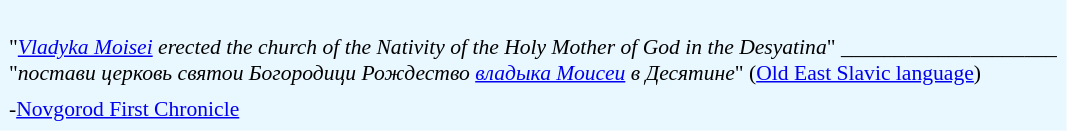<table class="toccolours" style="font-size: 90%; background:#E9F7FF; color:black;" cellspacing="5">
<tr>
<td style="text-align: left;"><br>"<em><a href='#'>Vladyka Moisei</a> erected the church of the Nativity of the Holy Mother of God in the Desyatina</em>"

____________________<br>"<em>постави церковь святои Богородици Рождество <a href='#'>владыка Моисеи</a> в Десятине</em>" (<a href='#'>Old East Slavic language</a>)
</td>
</tr>
<tr>
<td style="text-align: left;">-<a href='#'>Novgorod First Chronicle</a></td>
</tr>
</table>
